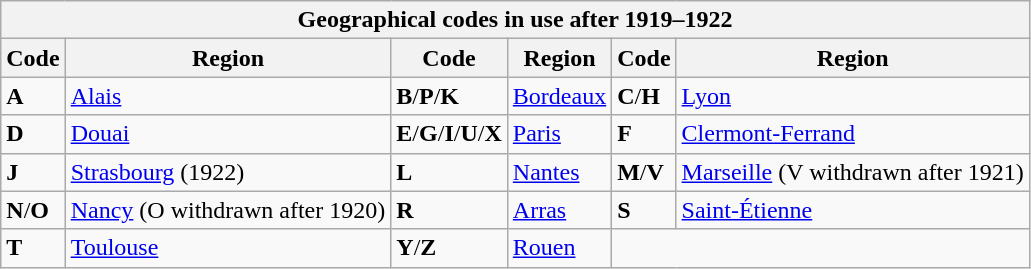<table class="wikitable collapsible">
<tr>
<th colspan="6" align=center>Geographical codes in use after 1919–1922</th>
</tr>
<tr>
<th>Code</th>
<th>Region</th>
<th>Code</th>
<th>Region</th>
<th>Code</th>
<th>Region</th>
</tr>
<tr>
<td><strong>A</strong></td>
<td><a href='#'>Alais</a></td>
<td><strong>B</strong>/<strong>P</strong>/<strong>K</strong></td>
<td><a href='#'>Bordeaux</a></td>
<td><strong>C</strong>/<strong>H</strong></td>
<td><a href='#'>Lyon</a></td>
</tr>
<tr>
<td><strong>D</strong></td>
<td><a href='#'>Douai</a></td>
<td><strong>E</strong>/<strong>G</strong>/<strong>I</strong>/<strong>U</strong>/<strong>X</strong></td>
<td><a href='#'>Paris</a></td>
<td><strong>F</strong></td>
<td><a href='#'>Clermont-Ferrand</a></td>
</tr>
<tr>
<td><strong>J</strong></td>
<td><a href='#'>Strasbourg</a> (1922)</td>
<td><strong>L</strong></td>
<td><a href='#'>Nantes</a></td>
<td><strong>M</strong>/<strong>V</strong></td>
<td><a href='#'>Marseille</a> (V withdrawn after 1921)</td>
</tr>
<tr>
<td><strong>N</strong>/<strong>O</strong></td>
<td><a href='#'>Nancy</a> (O withdrawn after 1920)</td>
<td><strong>R</strong></td>
<td><a href='#'>Arras</a></td>
<td><strong>S</strong></td>
<td><a href='#'>Saint-Étienne</a></td>
</tr>
<tr>
<td><strong>T</strong></td>
<td><a href='#'>Toulouse</a></td>
<td><strong>Y</strong>/<strong>Z</strong></td>
<td><a href='#'>Rouen</a></td>
</tr>
</table>
